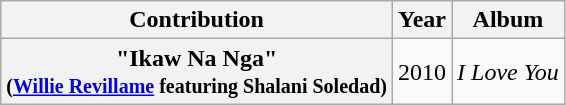<table class="wikitable plainrowheaders" style="text-align:center;" border="1">
<tr>
<th scope="col">Contribution</th>
<th scope="col">Year</th>
<th scope="col">Album</th>
</tr>
<tr>
<th scope="row">"Ikaw Na Nga"<br><small>(<a href='#'>Willie Revillame</a> featuring Shalani Soledad)</small></th>
<td>2010</td>
<td><em>I Love You</em></td>
</tr>
</table>
